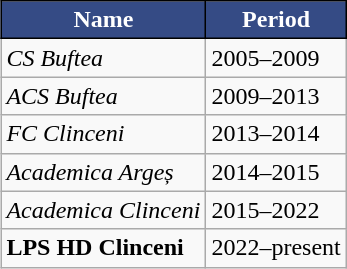<table class="wikitable" style="text-align: left" align="right">
<tr>
<th style="background:#354b85;color:#FFFFFF;border:1px solid #000000;">Name</th>
<th style="background:#354b85;color:#FFFFFF;border:1px solid #000000;">Period</th>
</tr>
<tr>
<td align=left><em>CS Buftea</em></td>
<td>2005–2009</td>
</tr>
<tr>
<td align=left><em>ACS Buftea</em></td>
<td>2009–2013</td>
</tr>
<tr>
<td align=left><em>FC Clinceni</em></td>
<td>2013–2014</td>
</tr>
<tr>
<td align=left><em>Academica Argeș</em></td>
<td>2014–2015</td>
</tr>
<tr>
<td align=left><em>Academica Clinceni</em></td>
<td>2015–2022</td>
</tr>
<tr>
<td align=left><strong>LPS HD Clinceni</strong></td>
<td>2022–present</td>
</tr>
</table>
